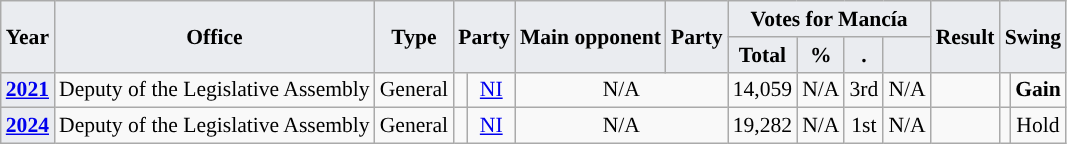<table class="wikitable" style="font-size:90%; text-align:center;">
<tr>
<th style="background-color:#EAECF0;" rowspan="2">Year</th>
<th style="background-color:#EAECF0;" rowspan="2">Office</th>
<th style="background-color:#EAECF0;" rowspan="2">Type</th>
<th style="background-color:#EAECF0;" colspan="2" rowspan="2">Party</th>
<th style="background-color:#EAECF0;" rowspan="2">Main opponent</th>
<th style="background-color:#EAECF0;" colspan="2" rowspan="2">Party</th>
<th style="background-color:#EAECF0;" colspan="4">Votes for Mancía</th>
<th style="background-color:#EAECF0;" rowspan="2">Result</th>
<th style="background-color:#EAECF0;" colspan="2" rowspan="2">Swing</th>
</tr>
<tr>
<th style="background-color:#EAECF0;">Total</th>
<th style="background-color:#EAECF0;">%</th>
<th style="background-color:#EAECF0;">.</th>
<th style="background-color:#EAECF0;"></th>
</tr>
<tr>
<th style="background-color:#EAECF0;"><a href='#'>2021</a></th>
<td>Deputy of the Legislative Assembly</td>
<td>General</td>
<td style="background-color:"></td>
<td><a href='#'>NI</a></td>
<td colspan="3">N/A</td>
<td>14,059</td>
<td>N/A</td>
<td>3rd</td>
<td>N/A</td>
<td></td>
<td style="background-color:"></td>
<td><strong>Gain</strong></td>
</tr>
<tr>
<th style="background-color:#EAECF0;"><a href='#'>2024</a></th>
<td>Deputy of the Legislative Assembly</td>
<td>General</td>
<td style="background-color:"></td>
<td><a href='#'>NI</a></td>
<td colspan="3">N/A</td>
<td>19,282</td>
<td>N/A</td>
<td>1st</td>
<td>N/A</td>
<td></td>
<td style="background-color:"></td>
<td>Hold</td>
</tr>
</table>
